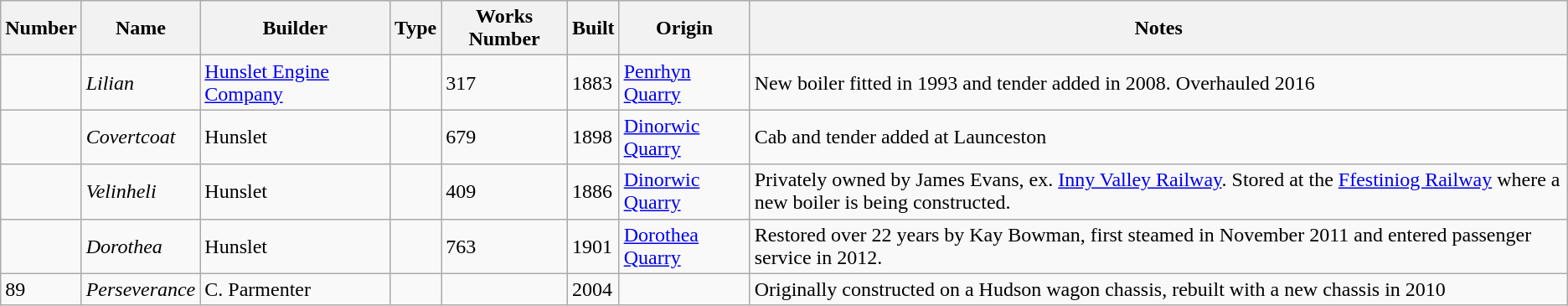<table class="wikitable sortable">
<tr>
<th>Number</th>
<th>Name</th>
<th>Builder</th>
<th>Type</th>
<th>Works Number</th>
<th>Built</th>
<th>Origin</th>
<th>Notes</th>
</tr>
<tr>
<td></td>
<td><em>Lilian</em></td>
<td><a href='#'>Hunslet Engine Company</a></td>
<td></td>
<td>317</td>
<td>1883</td>
<td><a href='#'>Penrhyn Quarry</a></td>
<td>New boiler fitted in 1993 and tender added in 2008. Overhauled 2016</td>
</tr>
<tr>
<td></td>
<td><em>Covertcoat</em></td>
<td>Hunslet</td>
<td></td>
<td>679</td>
<td>1898</td>
<td><a href='#'>Dinorwic Quarry</a></td>
<td>Cab and tender added at Launceston</td>
</tr>
<tr>
<td></td>
<td><em>Velinheli</em></td>
<td>Hunslet</td>
<td></td>
<td>409</td>
<td>1886</td>
<td><a href='#'>Dinorwic Quarry</a></td>
<td>Privately owned by James Evans, ex. <a href='#'>Inny Valley Railway</a>. Stored at the <a href='#'>Ffestiniog Railway</a> where a new boiler is being constructed.</td>
</tr>
<tr>
<td></td>
<td><em>Dorothea</em></td>
<td>Hunslet</td>
<td></td>
<td>763</td>
<td>1901</td>
<td><a href='#'>Dorothea Quarry</a></td>
<td>Restored over 22 years by Kay Bowman, first steamed in November 2011 and entered passenger service in 2012.</td>
</tr>
<tr>
<td>89</td>
<td><em>Perseverance</em></td>
<td>C. Parmenter</td>
<td></td>
<td></td>
<td>2004</td>
<td></td>
<td>Originally constructed on a Hudson wagon chassis, rebuilt with a new chassis in 2010</td>
</tr>
</table>
